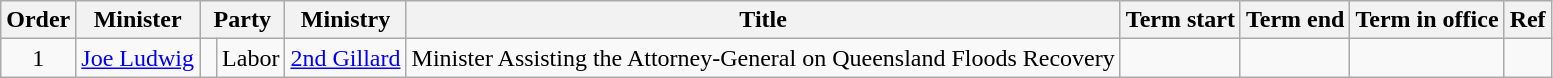<table class="wikitable">
<tr>
<th>Order</th>
<th>Minister</th>
<th colspan=2>Party</th>
<th>Ministry</th>
<th>Title</th>
<th>Term start</th>
<th>Term end</th>
<th>Term in office</th>
<th>Ref</th>
</tr>
<tr>
<td align=center>1</td>
<td><a href='#'>Joe Ludwig</a></td>
<td> </td>
<td>Labor</td>
<td><a href='#'>2nd Gillard</a></td>
<td>Minister Assisting the Attorney-General on Queensland Floods Recovery</td>
<td align=center></td>
<td align=center></td>
<td align=right><strong></strong></td>
<td align=center></td>
</tr>
</table>
